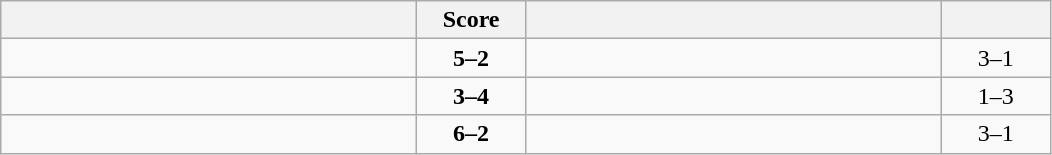<table class="wikitable" style="text-align: center; ">
<tr>
<th align="right" width="270"></th>
<th width="65">Score</th>
<th align="left" width="270"></th>
<th width="65"></th>
</tr>
<tr>
<td align="left"><strong></strong></td>
<td><strong>5–2</strong></td>
<td align="left"></td>
<td>3–1 <strong></strong></td>
</tr>
<tr>
<td align="left"></td>
<td><strong>3–4</strong></td>
<td align="left"><strong></strong></td>
<td>1–3 <strong></strong></td>
</tr>
<tr>
<td align="left"><strong></strong></td>
<td><strong>6–2</strong></td>
<td align="left"></td>
<td>3–1 <strong></strong></td>
</tr>
</table>
